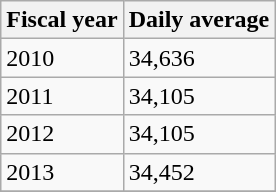<table class="wikitable">
<tr>
<th>Fiscal year</th>
<th>Daily average</th>
</tr>
<tr>
<td>2010</td>
<td>34,636</td>
</tr>
<tr>
<td>2011</td>
<td>34,105</td>
</tr>
<tr>
<td>2012</td>
<td>34,105</td>
</tr>
<tr>
<td>2013</td>
<td>34,452</td>
</tr>
<tr>
</tr>
</table>
